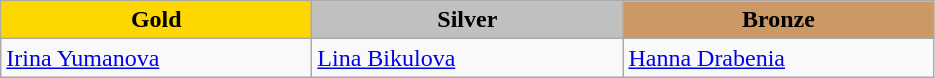<table class="wikitable" style="text-align:left">
<tr align="center">
<td width=200 bgcolor=gold><strong>Gold</strong></td>
<td width=200 bgcolor=silver><strong>Silver</strong></td>
<td width=200 bgcolor=CC9966><strong>Bronze</strong></td>
</tr>
<tr>
<td><a href='#'>Irina Yumanova</a><br><em></em></td>
<td><a href='#'>Lina Bikulova</a><br><em></em></td>
<td><a href='#'>Hanna Drabenia</a><br><em></em></td>
</tr>
</table>
